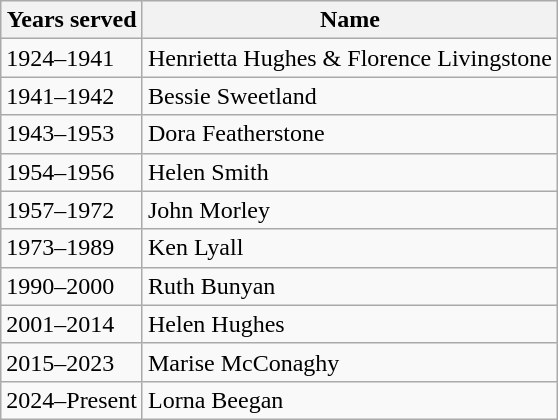<table class="wikitable">
<tr>
<th>Years served</th>
<th>Name</th>
</tr>
<tr>
<td>1924–1941</td>
<td>Henrietta Hughes & Florence Livingstone</td>
</tr>
<tr>
<td>1941–1942</td>
<td>Bessie Sweetland</td>
</tr>
<tr>
<td>1943–1953</td>
<td>Dora Featherstone</td>
</tr>
<tr>
<td>1954–1956</td>
<td>Helen Smith</td>
</tr>
<tr>
<td>1957–1972</td>
<td>John Morley</td>
</tr>
<tr>
<td>1973–1989</td>
<td>Ken Lyall</td>
</tr>
<tr>
<td>1990–2000</td>
<td>Ruth Bunyan</td>
</tr>
<tr>
<td>2001–2014</td>
<td>Helen Hughes</td>
</tr>
<tr>
<td>2015–2023</td>
<td>Marise McConaghy</td>
</tr>
<tr>
<td>2024–Present</td>
<td>Lorna Beegan</td>
</tr>
</table>
